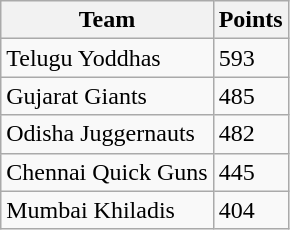<table class="wikitable">
<tr>
<th>Team</th>
<th>Points</th>
</tr>
<tr>
<td>Telugu Yoddhas</td>
<td>593</td>
</tr>
<tr>
<td>Gujarat Giants</td>
<td>485</td>
</tr>
<tr>
<td>Odisha Juggernauts</td>
<td>482</td>
</tr>
<tr>
<td>Chennai Quick Guns</td>
<td>445</td>
</tr>
<tr>
<td>Mumbai Khiladis</td>
<td>404</td>
</tr>
</table>
